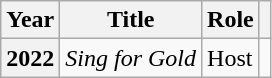<table class="wikitable  plainrowheaders">
<tr>
<th scope="col">Year</th>
<th scope="col">Title</th>
<th scope="col">Role</th>
<th scope="col" class="unsortable"></th>
</tr>
<tr>
<th scope="row">2022</th>
<td><em>Sing for Gold</em></td>
<td>Host</td>
<td></td>
</tr>
</table>
